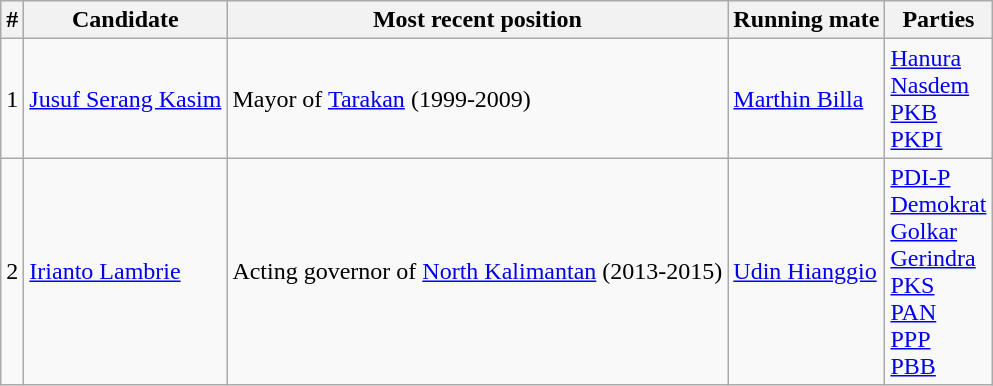<table class="wikitable">
<tr>
<th>#</th>
<th>Candidate</th>
<th>Most recent position</th>
<th>Running mate</th>
<th>Parties</th>
</tr>
<tr>
<td>1</td>
<td><a href='#'>Jusuf Serang Kasim</a></td>
<td>Mayor of <a href='#'>Tarakan</a> (1999-2009)</td>
<td><a href='#'>Marthin Billa</a></td>
<td><a href='#'>Hanura</a><br><a href='#'>Nasdem</a><br><a href='#'>PKB</a><br><a href='#'>PKPI</a></td>
</tr>
<tr>
<td>2</td>
<td><a href='#'>Irianto Lambrie</a></td>
<td>Acting governor of <a href='#'>North Kalimantan</a> (2013-2015)</td>
<td><a href='#'>Udin Hianggio</a></td>
<td><a href='#'>PDI-P</a><br><a href='#'>Demokrat</a><br><a href='#'>Golkar</a><br><a href='#'>Gerindra</a><br><a href='#'>PKS</a><br><a href='#'>PAN</a><br><a href='#'>PPP</a><br><a href='#'>PBB</a></td>
</tr>
</table>
